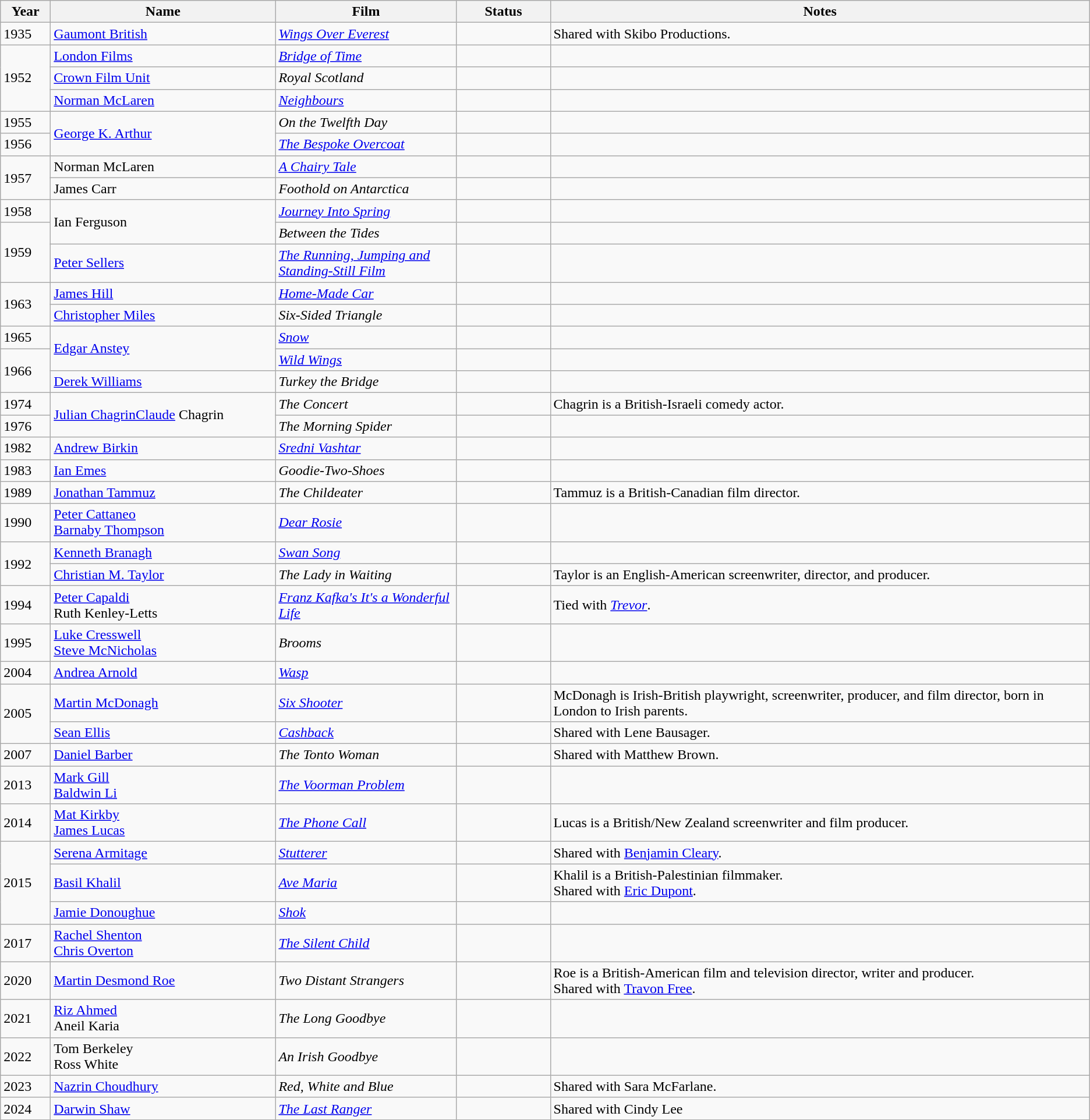<table class="wikitable">
<tr style="background:#ebf5ff;">
<th style="width:050px;">Year</th>
<th style="width:250px;">Name</th>
<th style="width:200px;">Film</th>
<th style="width:100px;">Status</th>
<th>Notes</th>
</tr>
<tr>
<td>1935</td>
<td><a href='#'>Gaumont British</a></td>
<td><em><a href='#'>Wings Over Everest</a></em></td>
<td></td>
<td>Shared with Skibo Productions.</td>
</tr>
<tr>
<td rowspan="3">1952</td>
<td><a href='#'>London Films</a></td>
<td><em><a href='#'>Bridge of Time</a></em></td>
<td></td>
<td></td>
</tr>
<tr>
<td><a href='#'>Crown Film Unit</a></td>
<td><em>Royal Scotland</em></td>
<td></td>
<td></td>
</tr>
<tr>
<td><a href='#'>Norman McLaren</a></td>
<td><a href='#'><em>Neighbours</em></a></td>
<td></td>
<td></td>
</tr>
<tr>
<td>1955</td>
<td rowspan="2"><a href='#'>George K. Arthur</a></td>
<td><em>On the Twelfth Day</em></td>
<td></td>
<td></td>
</tr>
<tr>
<td>1956</td>
<td><em><a href='#'>The Bespoke Overcoat</a></em></td>
<td></td>
<td></td>
</tr>
<tr>
<td rowspan="2">1957</td>
<td>Norman McLaren</td>
<td><em><a href='#'>A Chairy Tale</a></em></td>
<td></td>
<td></td>
</tr>
<tr>
<td>James Carr</td>
<td><em>Foothold on Antarctica</em></td>
<td></td>
<td></td>
</tr>
<tr>
<td>1958</td>
<td rowspan="2">Ian Ferguson</td>
<td><em><a href='#'>Journey Into Spring</a></em></td>
<td></td>
<td></td>
</tr>
<tr>
<td rowspan="2">1959</td>
<td><em>Between the Tides</em></td>
<td></td>
<td></td>
</tr>
<tr>
<td><a href='#'>Peter Sellers</a></td>
<td><em><a href='#'>The Running, Jumping and Standing-Still Film</a></em></td>
<td></td>
<td></td>
</tr>
<tr>
<td rowspan="2">1963</td>
<td><a href='#'>James Hill</a></td>
<td><a href='#'><em>Home-Made Car</em></a></td>
<td></td>
<td></td>
</tr>
<tr>
<td><a href='#'>Christopher Miles</a></td>
<td><em>Six-Sided Triangle</em></td>
<td></td>
<td></td>
</tr>
<tr>
<td>1965</td>
<td rowspan="2"><a href='#'>Edgar Anstey</a></td>
<td><a href='#'><em>Snow</em></a></td>
<td></td>
<td></td>
</tr>
<tr>
<td rowspan="2">1966</td>
<td><em><a href='#'>Wild Wings</a></em></td>
<td></td>
<td></td>
</tr>
<tr>
<td><a href='#'>Derek Williams</a></td>
<td><em>Turkey the Bridge</em></td>
<td></td>
<td></td>
</tr>
<tr>
<td>1974</td>
<td rowspan="2"><a href='#'>Julian ChagrinClaude</a> Chagrin</td>
<td><em>The Concert</em></td>
<td></td>
<td>Chagrin is a British-Israeli comedy actor.<br></td>
</tr>
<tr>
<td>1976</td>
<td><em>The Morning Spider</em></td>
<td></td>
<td></td>
</tr>
<tr>
<td>1982</td>
<td><a href='#'>Andrew Birkin</a></td>
<td><em><a href='#'>Sredni Vashtar</a></em></td>
<td></td>
<td></td>
</tr>
<tr>
<td>1983</td>
<td><a href='#'>Ian Emes</a></td>
<td><em>Goodie-Two-Shoes</em></td>
<td></td>
<td></td>
</tr>
<tr>
<td>1989</td>
<td><a href='#'>Jonathan Tammuz</a></td>
<td><em>The Childeater</em></td>
<td></td>
<td>Tammuz is a British-Canadian film director.</td>
</tr>
<tr>
<td>1990</td>
<td><a href='#'>Peter Cattaneo</a><br><a href='#'>Barnaby Thompson</a></td>
<td><em><a href='#'>Dear Rosie</a></em></td>
<td></td>
<td></td>
</tr>
<tr>
<td rowspan="2">1992</td>
<td><a href='#'>Kenneth Branagh</a></td>
<td><em><a href='#'>Swan Song</a></em></td>
<td></td>
<td></td>
</tr>
<tr>
<td><a href='#'>Christian M. Taylor</a></td>
<td><em>The Lady in Waiting</em></td>
<td></td>
<td>Taylor is an English-American screenwriter, director, and producer.</td>
</tr>
<tr>
<td>1994</td>
<td><a href='#'>Peter Capaldi</a><br>Ruth Kenley-Letts</td>
<td><em><a href='#'>Franz Kafka's It's a Wonderful Life</a></em></td>
<td></td>
<td>Tied with <em><a href='#'>Trevor</a></em>.</td>
</tr>
<tr>
<td>1995</td>
<td><a href='#'>Luke Cresswell</a><br><a href='#'>Steve McNicholas</a></td>
<td><em>Brooms</em></td>
<td></td>
<td></td>
</tr>
<tr>
<td>2004</td>
<td><a href='#'>Andrea Arnold</a></td>
<td><a href='#'><em>Wasp</em></a></td>
<td></td>
<td></td>
</tr>
<tr>
<td rowspan="2">2005</td>
<td><a href='#'>Martin McDonagh</a></td>
<td><a href='#'><em>Six Shooter</em></a></td>
<td></td>
<td>McDonagh is Irish-British playwright, screenwriter, producer, and film director, born in London to Irish parents.</td>
</tr>
<tr>
<td><a href='#'>Sean Ellis</a></td>
<td><em><a href='#'>Cashback</a></em></td>
<td></td>
<td>Shared with Lene Bausager.</td>
</tr>
<tr>
<td>2007</td>
<td><a href='#'>Daniel Barber</a></td>
<td><em>The Tonto Woman</em></td>
<td></td>
<td>Shared with Matthew Brown.</td>
</tr>
<tr>
<td>2013</td>
<td><a href='#'>Mark Gill</a><br><a href='#'>Baldwin Li</a></td>
<td><em><a href='#'>The Voorman Problem</a></em></td>
<td></td>
<td></td>
</tr>
<tr>
<td>2014</td>
<td><a href='#'>Mat Kirkby</a><br><a href='#'>James Lucas</a></td>
<td><em><a href='#'>The Phone Call</a></em></td>
<td></td>
<td>Lucas is a British/New Zealand screenwriter and film producer.</td>
</tr>
<tr>
<td rowspan="3">2015</td>
<td><a href='#'>Serena Armitage</a></td>
<td><a href='#'><em>Stutterer</em></a></td>
<td></td>
<td>Shared with <a href='#'>Benjamin Cleary</a>.</td>
</tr>
<tr>
<td><a href='#'>Basil Khalil</a></td>
<td><a href='#'><em>Ave Maria</em></a></td>
<td></td>
<td>Khalil is a British-Palestinian filmmaker.<br>Shared with <a href='#'>Eric Dupont</a>.</td>
</tr>
<tr>
<td><a href='#'>Jamie Donoughue</a></td>
<td><a href='#'><em>Shok</em></a></td>
<td></td>
<td></td>
</tr>
<tr>
<td>2017</td>
<td><a href='#'>Rachel Shenton</a><br><a href='#'>Chris Overton</a></td>
<td><em><a href='#'>The Silent Child</a></em></td>
<td></td>
<td></td>
</tr>
<tr>
<td>2020</td>
<td><a href='#'>Martin Desmond Roe</a></td>
<td><em>Two Distant Strangers</em></td>
<td></td>
<td>Roe is a British-American film and television director, writer and producer.<br>Shared with <a href='#'>Travon Free</a>.</td>
</tr>
<tr>
<td>2021</td>
<td><a href='#'>Riz Ahmed</a><br>Aneil Karia</td>
<td><em>The Long Goodbye</em></td>
<td></td>
<td></td>
</tr>
<tr>
<td>2022</td>
<td>Tom Berkeley<br>Ross White</td>
<td><em>An Irish Goodbye</em></td>
<td></td>
<td></td>
</tr>
<tr>
<td>2023</td>
<td><a href='#'>Nazrin Choudhury</a></td>
<td><em>Red, White and Blue</em></td>
<td></td>
<td>Shared with Sara McFarlane.</td>
</tr>
<tr>
<td>2024</td>
<td><a href='#'>Darwin Shaw</a></td>
<td><em><a href='#'>The Last Ranger</a></em></td>
<td></td>
<td>Shared with Cindy Lee</td>
</tr>
</table>
